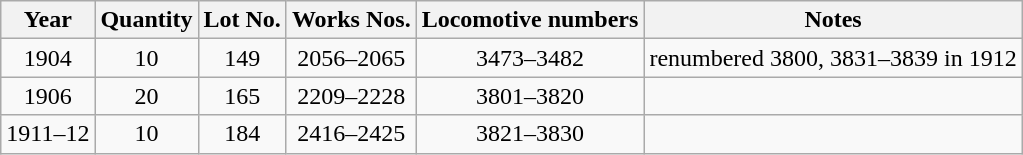<table class="wikitable" style="text-align:center">
<tr>
<th>Year</th>
<th>Quantity</th>
<th>Lot No.</th>
<th>Works Nos.</th>
<th>Locomotive numbers</th>
<th>Notes</th>
</tr>
<tr>
<td>1904</td>
<td>10</td>
<td>149</td>
<td>2056–2065</td>
<td>3473–3482</td>
<td align=left>renumbered 3800, 3831–3839 in 1912</td>
</tr>
<tr>
<td>1906</td>
<td>20</td>
<td>165</td>
<td>2209–2228</td>
<td>3801–3820</td>
<td align=left></td>
</tr>
<tr>
<td>1911–12</td>
<td>10</td>
<td>184</td>
<td>2416–2425</td>
<td>3821–3830</td>
<td align=left></td>
</tr>
</table>
